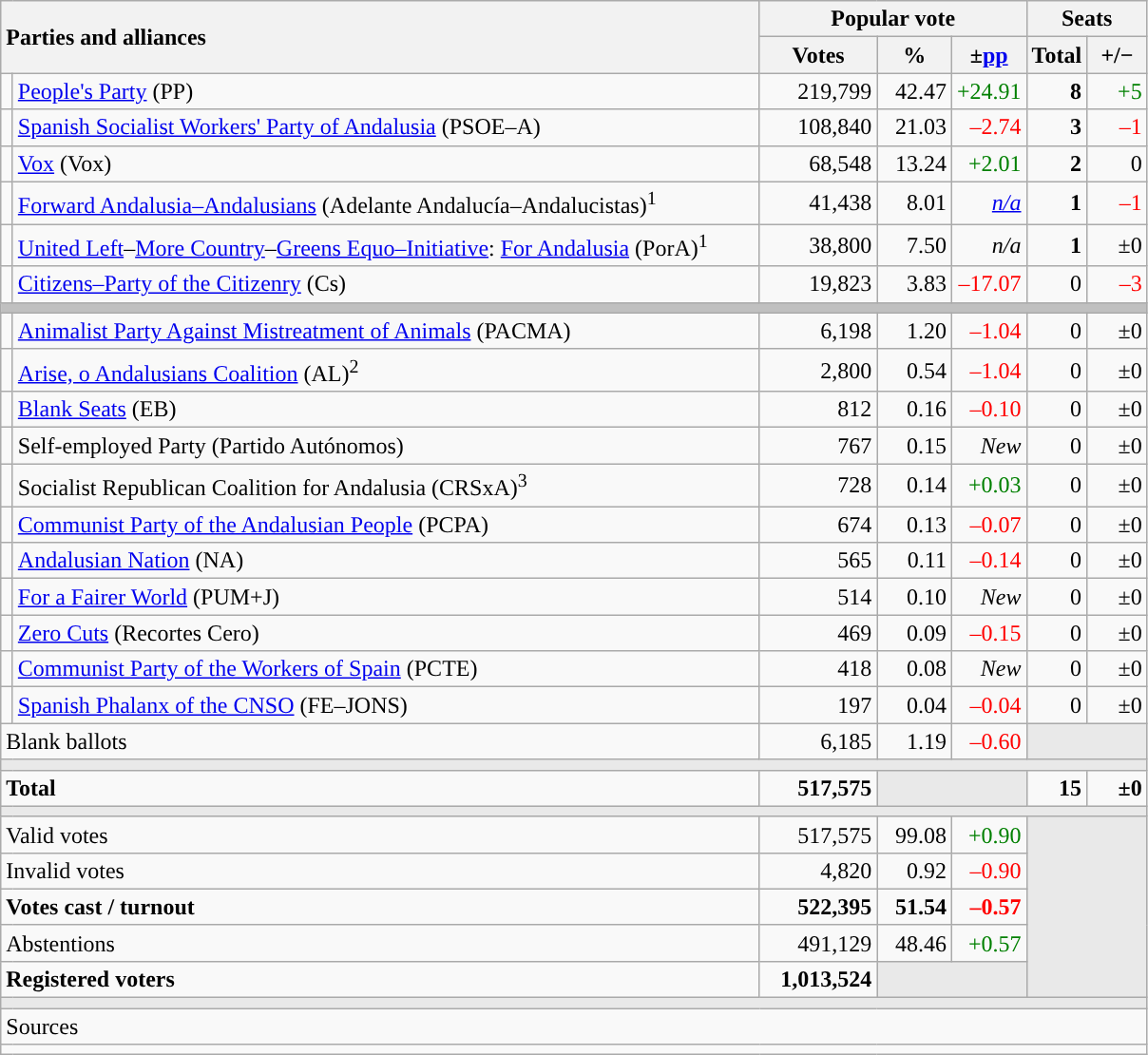<table class="wikitable" style="text-align:right;">
<tr>
<th style="text-align:left;" rowspan="2" colspan="2" width="525">Parties and alliances</th>
<th colspan="3">Popular vote</th>
<th colspan="2">Seats</th>
</tr>
<tr>
<th width="75">Votes</th>
<th width="45">%</th>
<th width="45">±<a href='#'>pp</a></th>
<th width="35">Total</th>
<th width="35">+/−</th>
</tr>
<tr>
<td width="1" style="color:inherit;background:"></td>
<td align="left"><a href='#'>People's Party</a> (PP)</td>
<td>219,799</td>
<td>42.47</td>
<td style="color:green;">+24.91</td>
<td><strong>8</strong></td>
<td style="color:green;">+5</td>
</tr>
<tr>
<td style="color:inherit;background:"></td>
<td align="left"><a href='#'>Spanish Socialist Workers' Party of Andalusia</a> (PSOE–A)</td>
<td>108,840</td>
<td>21.03</td>
<td style="color:red;">–2.74</td>
<td><strong>3</strong></td>
<td style="color:red;">–1</td>
</tr>
<tr>
<td style="color:inherit;background:"></td>
<td align="left"><a href='#'>Vox</a> (Vox)</td>
<td>68,548</td>
<td>13.24</td>
<td style="color:green;">+2.01</td>
<td><strong>2</strong></td>
<td>0</td>
</tr>
<tr>
<td style="color:inherit;background:"></td>
<td align="left"><a href='#'>Forward Andalusia–Andalusians</a> (Adelante Andalucía–Andalucistas)<sup>1</sup></td>
<td>41,438</td>
<td>8.01</td>
<td><em><a href='#'>n/a</a></em></td>
<td><strong>1</strong></td>
<td style="color:red;">–1</td>
</tr>
<tr>
<td style="color:inherit;background:"></td>
<td align="left"><a href='#'>United Left</a>–<a href='#'>More Country</a>–<a href='#'>Greens Equo–Initiative</a>: <a href='#'>For Andalusia</a> (PorA)<sup>1</sup></td>
<td>38,800</td>
<td>7.50</td>
<td><em>n/a</em></td>
<td><strong>1</strong></td>
<td>±0</td>
</tr>
<tr>
<td style="color:inherit;background:"></td>
<td align="left"><a href='#'>Citizens–Party of the Citizenry</a> (Cs)</td>
<td>19,823</td>
<td>3.83</td>
<td style="color:red;">–17.07</td>
<td>0</td>
<td style="color:red;">–3</td>
</tr>
<tr>
<td colspan="7" bgcolor="#C0C0C0"></td>
</tr>
<tr>
<td style="color:inherit;background:"></td>
<td align="left"><a href='#'>Animalist Party Against Mistreatment of Animals</a> (PACMA)</td>
<td>6,198</td>
<td>1.20</td>
<td style="color:red;">–1.04</td>
<td>0</td>
<td>±0</td>
</tr>
<tr>
<td style="color:inherit;background:"></td>
<td align="left"><a href='#'>Arise, o Andalusians Coalition</a> (AL)<sup>2</sup></td>
<td>2,800</td>
<td>0.54</td>
<td style="color:red;">–1.04</td>
<td>0</td>
<td>±0</td>
</tr>
<tr>
<td style="color:inherit;background:"></td>
<td align="left"><a href='#'>Blank Seats</a> (EB)</td>
<td>812</td>
<td>0.16</td>
<td style="color:red;">–0.10</td>
<td>0</td>
<td>±0</td>
</tr>
<tr>
<td style="color:inherit;background:"></td>
<td align="left">Self-employed Party (Partido Autónomos)</td>
<td>767</td>
<td>0.15</td>
<td><em>New</em></td>
<td>0</td>
<td>±0</td>
</tr>
<tr>
<td style="color:inherit;background:"></td>
<td align="left">Socialist Republican Coalition for Andalusia (CRSxA)<sup>3</sup></td>
<td>728</td>
<td>0.14</td>
<td style="color:green;">+0.03</td>
<td>0</td>
<td>±0</td>
</tr>
<tr>
<td style="color:inherit;background:"></td>
<td align="left"><a href='#'>Communist Party of the Andalusian People</a> (PCPA)</td>
<td>674</td>
<td>0.13</td>
<td style="color:red;">–0.07</td>
<td>0</td>
<td>±0</td>
</tr>
<tr>
<td style="color:inherit;background:"></td>
<td align="left"><a href='#'>Andalusian Nation</a> (NA)</td>
<td>565</td>
<td>0.11</td>
<td style="color:red;">–0.14</td>
<td>0</td>
<td>±0</td>
</tr>
<tr>
<td style="color:inherit;background:"></td>
<td align="left"><a href='#'>For a Fairer World</a> (PUM+J)</td>
<td>514</td>
<td>0.10</td>
<td><em>New</em></td>
<td>0</td>
<td>±0</td>
</tr>
<tr>
<td style="color:inherit;background:"></td>
<td align="left"><a href='#'>Zero Cuts</a> (Recortes Cero)</td>
<td>469</td>
<td>0.09</td>
<td style="color:red;">–0.15</td>
<td>0</td>
<td>±0</td>
</tr>
<tr>
<td style="color:inherit;background:"></td>
<td align="left"><a href='#'>Communist Party of the Workers of Spain</a> (PCTE)</td>
<td>418</td>
<td>0.08</td>
<td><em>New</em></td>
<td>0</td>
<td>±0</td>
</tr>
<tr>
<td style="color:inherit;background:"></td>
<td align="left"><a href='#'>Spanish Phalanx of the CNSO</a> (FE–JONS)</td>
<td>197</td>
<td>0.04</td>
<td style="color:red;">–0.04</td>
<td>0</td>
<td>±0</td>
</tr>
<tr>
<td align="left" colspan="2">Blank ballots</td>
<td>6,185</td>
<td>1.19</td>
<td style="color:red;">–0.60</td>
<td bgcolor="#E9E9E9" colspan="2"></td>
</tr>
<tr>
<td colspan="7" bgcolor="#E9E9E9"></td>
</tr>
<tr style="font-weight:bold;">
<td align="left" colspan="2">Total</td>
<td>517,575</td>
<td bgcolor="#E9E9E9" colspan="2"></td>
<td>15</td>
<td>±0</td>
</tr>
<tr>
<td colspan="7" bgcolor="#E9E9E9"></td>
</tr>
<tr>
<td align="left" colspan="2">Valid votes</td>
<td>517,575</td>
<td>99.08</td>
<td style="color:green;">+0.90</td>
<td bgcolor="#E9E9E9" colspan="2" rowspan="5"></td>
</tr>
<tr>
<td align="left" colspan="2">Invalid votes</td>
<td>4,820</td>
<td>0.92</td>
<td style="color:red;">–0.90</td>
</tr>
<tr style="font-weight:bold;">
<td align="left" colspan="2">Votes cast / turnout</td>
<td>522,395</td>
<td>51.54</td>
<td style="color:red;">–0.57</td>
</tr>
<tr>
<td align="left" colspan="2">Abstentions</td>
<td>491,129</td>
<td>48.46</td>
<td style="color:green;">+0.57</td>
</tr>
<tr style="font-weight:bold;">
<td align="left" colspan="2">Registered voters</td>
<td>1,013,524</td>
<td bgcolor="#E9E9E9" colspan="2"></td>
</tr>
<tr>
<td colspan="7" bgcolor="#E9E9E9"></td>
</tr>
<tr>
<td align="left" colspan="7">Sources</td>
</tr>
<tr>
<td colspan="7" style="text-align:left; max-width:790px;"></td>
</tr>
</table>
